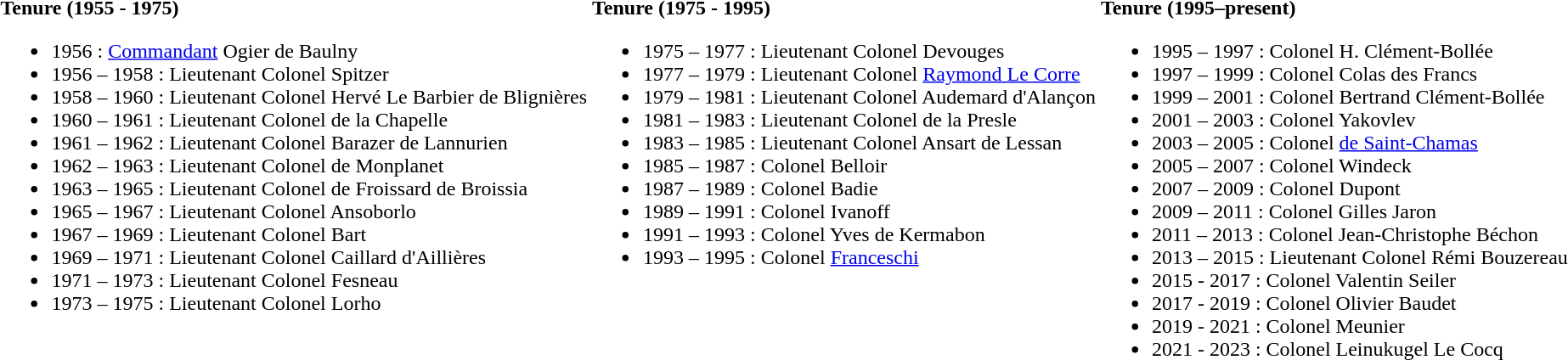<table>
<tr>
<td valign=top><br><strong> Tenure (1955 - 1975)</strong><ul><li>1956        : <a href='#'>Commandant</a> Ogier de Baulny</li><li>1956 – 1958 : Lieutenant Colonel Spitzer</li><li>1958 – 1960 : Lieutenant Colonel Hervé Le Barbier de Blignières</li><li>1960 – 1961 : Lieutenant Colonel de la Chapelle</li><li>1961 – 1962 : Lieutenant Colonel Barazer de Lannurien</li><li>1962 – 1963 : Lieutenant Colonel de Monplanet</li><li>1963 – 1965 : Lieutenant Colonel de Froissard de Broissia</li><li>1965 – 1967 : Lieutenant Colonel Ansoborlo</li><li>1967 – 1969 : Lieutenant Colonel Bart</li><li>1969 – 1971 : Lieutenant Colonel Caillard d'Aillières</li><li>1971 – 1973 : Lieutenant Colonel Fesneau</li><li>1973 – 1975 : Lieutenant Colonel Lorho</li></ul></td>
<td valign=top><br><strong> Tenure (1975 - 1995)</strong><ul><li>1975 – 1977 : Lieutenant Colonel Devouges</li><li>1977 – 1979 : Lieutenant Colonel <a href='#'>Raymond Le Corre</a></li><li>1979 – 1981 : Lieutenant Colonel Audemard d'Alançon</li><li>1981 – 1983 : Lieutenant Colonel de la Presle</li><li>1983 – 1985 : Lieutenant Colonel Ansart de Lessan</li><li>1985 – 1987 : Colonel Belloir</li><li>1987 – 1989 : Colonel Badie</li><li>1989 – 1991 : Colonel Ivanoff</li><li>1991 – 1993 : Colonel Yves de Kermabon</li><li>1993 – 1995 : Colonel <a href='#'>Franceschi</a></li></ul></td>
<td valign=top><br><strong> Tenure (1995–present)</strong><ul><li>1995 – 1997 : Colonel H. Clément-Bollée</li><li>1997 – 1999 : Colonel Colas des Francs</li><li>1999 – 2001 : Colonel Bertrand Clément-Bollée</li><li>2001 – 2003 : Colonel Yakovlev</li><li>2003 – 2005 : Colonel <a href='#'>de Saint-Chamas</a></li><li>2005 – 2007 : Colonel Windeck</li><li>2007 – 2009 : Colonel Dupont</li><li>2009 – 2011 : Colonel Gilles Jaron</li><li>2011 – 2013 : Colonel Jean-Christophe Béchon</li><li>2013 – 2015 : Lieutenant Colonel Rémi Bouzereau</li><li>2015 - 2017 : Colonel Valentin Seiler</li><li>2017 - 2019 : Colonel Olivier Baudet</li><li>2019 - 2021 : Colonel Meunier</li><li>2021 - 2023 : Colonel Leinukugel Le Cocq</li></ul></td>
</tr>
</table>
